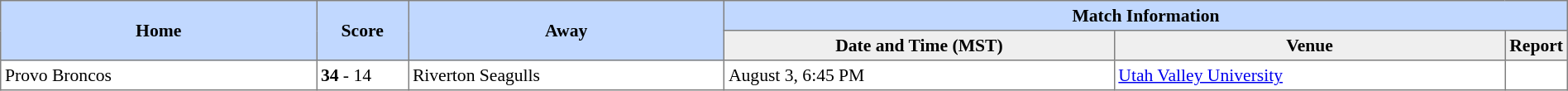<table border="1" cellpadding="3" cellspacing="0" style="border-collapse:collapse; font-size:90%; width:100%">
<tr style="background:#c1d8ff;">
<th rowspan="2" style="width:21%;">Home</th>
<th rowspan="2" style="width:6%;">Score</th>
<th rowspan="2" style="width:21%;">Away</th>
<th colspan="3">Match Information</th>
</tr>
<tr style="background:#efefef;">
<th width="26%">Date and Time (MST)</th>
<th width="26%">Venue</th>
<th><strong>Report</strong></th>
</tr>
<tr>
<td> Provo Broncos</td>
<td><strong>34</strong> - 14</td>
<td><strong></strong> Riverton Seagulls</td>
<td>August 3, 6:45 PM</td>
<td><a href='#'>Utah Valley University</a></td>
<td></td>
</tr>
</table>
